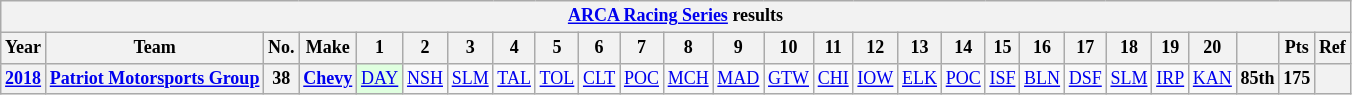<table class="wikitable" style="text-align:center; font-size:75%">
<tr>
<th colspan=27><a href='#'>ARCA Racing Series</a> results</th>
</tr>
<tr>
<th>Year</th>
<th>Team</th>
<th>No.</th>
<th>Make</th>
<th>1</th>
<th>2</th>
<th>3</th>
<th>4</th>
<th>5</th>
<th>6</th>
<th>7</th>
<th>8</th>
<th>9</th>
<th>10</th>
<th>11</th>
<th>12</th>
<th>13</th>
<th>14</th>
<th>15</th>
<th>16</th>
<th>17</th>
<th>18</th>
<th>19</th>
<th>20</th>
<th></th>
<th>Pts</th>
<th>Ref</th>
</tr>
<tr>
<th><a href='#'>2018</a></th>
<th><a href='#'>Patriot Motorsports Group</a></th>
<th>38</th>
<th><a href='#'>Chevy</a></th>
<td style="background:#DFFFDF;"><a href='#'>DAY</a><br></td>
<td><a href='#'>NSH</a></td>
<td><a href='#'>SLM</a></td>
<td><a href='#'>TAL</a></td>
<td><a href='#'>TOL</a></td>
<td><a href='#'>CLT</a></td>
<td><a href='#'>POC</a></td>
<td><a href='#'>MCH</a></td>
<td><a href='#'>MAD</a></td>
<td><a href='#'>GTW</a></td>
<td><a href='#'>CHI</a></td>
<td><a href='#'>IOW</a></td>
<td><a href='#'>ELK</a></td>
<td><a href='#'>POC</a></td>
<td><a href='#'>ISF</a></td>
<td><a href='#'>BLN</a></td>
<td><a href='#'>DSF</a></td>
<td><a href='#'>SLM</a></td>
<td><a href='#'>IRP</a></td>
<td><a href='#'>KAN</a></td>
<th>85th</th>
<th>175</th>
<th></th>
</tr>
</table>
